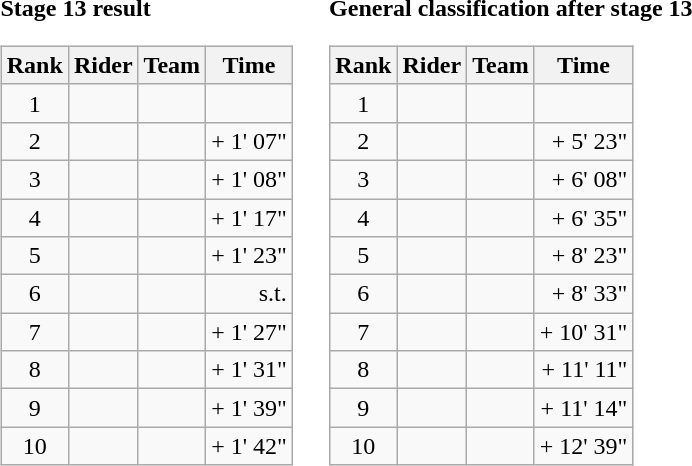<table>
<tr>
<td><strong>Stage 13 result</strong><br><table class="wikitable">
<tr>
<th scope="col">Rank</th>
<th scope="col">Rider</th>
<th scope="col">Team</th>
<th scope="col">Time</th>
</tr>
<tr>
<td style="text-align:center;">1</td>
<td></td>
<td></td>
<td style="text-align:right;"></td>
</tr>
<tr>
<td style="text-align:center;">2</td>
<td> </td>
<td></td>
<td style="text-align:right;">+ 1' 07"</td>
</tr>
<tr>
<td style="text-align:center;">3</td>
<td></td>
<td></td>
<td style="text-align:right;">+ 1' 08"</td>
</tr>
<tr>
<td style="text-align:center;">4</td>
<td></td>
<td></td>
<td style="text-align:right;">+ 1' 17"</td>
</tr>
<tr>
<td style="text-align:center;">5</td>
<td></td>
<td></td>
<td style="text-align:right;">+ 1' 23"</td>
</tr>
<tr>
<td style="text-align:center;">6</td>
<td></td>
<td></td>
<td style="text-align:right;">s.t.</td>
</tr>
<tr>
<td style="text-align:center;">7</td>
<td></td>
<td></td>
<td style="text-align:right;">+ 1' 27"</td>
</tr>
<tr>
<td style="text-align:center;">8</td>
<td></td>
<td></td>
<td style="text-align:right;">+ 1' 31"</td>
</tr>
<tr>
<td style="text-align:center;">9</td>
<td></td>
<td></td>
<td style="text-align:right;">+ 1' 39"</td>
</tr>
<tr>
<td style="text-align:center;">10</td>
<td></td>
<td></td>
<td style="text-align:right;">+ 1' 42"</td>
</tr>
</table>
</td>
<td></td>
<td><strong>General classification after stage 13</strong><br><table class="wikitable">
<tr>
<th scope="col">Rank</th>
<th scope="col">Rider</th>
<th scope="col">Team</th>
<th scope="col">Time</th>
</tr>
<tr>
<td style="text-align:center;">1</td>
<td> </td>
<td></td>
<td style="text-align:right;"></td>
</tr>
<tr>
<td style="text-align:center;">2</td>
<td></td>
<td></td>
<td style="text-align:right;">+ 5' 23"</td>
</tr>
<tr>
<td style="text-align:center;">3</td>
<td></td>
<td></td>
<td style="text-align:right;">+ 6' 08"</td>
</tr>
<tr>
<td style="text-align:center;">4</td>
<td></td>
<td></td>
<td style="text-align:right;">+ 6' 35"</td>
</tr>
<tr>
<td style="text-align:center;">5</td>
<td></td>
<td></td>
<td style="text-align:right;">+ 8' 23"</td>
</tr>
<tr>
<td style="text-align:center;">6</td>
<td></td>
<td></td>
<td style="text-align:right;">+ 8' 33"</td>
</tr>
<tr>
<td style="text-align:center;">7</td>
<td></td>
<td></td>
<td style="text-align:right;">+ 10' 31"</td>
</tr>
<tr>
<td style="text-align:center;">8</td>
<td></td>
<td></td>
<td style="text-align:right;">+ 11' 11"</td>
</tr>
<tr>
<td style="text-align:center;">9</td>
<td></td>
<td></td>
<td style="text-align:right;">+ 11' 14"</td>
</tr>
<tr>
<td style="text-align:center;">10</td>
<td></td>
<td></td>
<td style="text-align:right;">+ 12' 39"</td>
</tr>
</table>
</td>
</tr>
</table>
